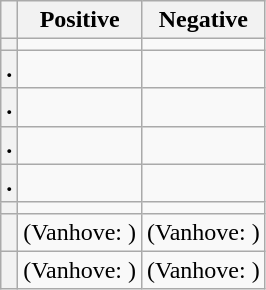<table class="wikitable">
<tr>
<th> </th>
<th>Positive</th>
<th>Negative</th>
</tr>
<tr>
<th></th>
<td></td>
<td></td>
</tr>
<tr>
<th>.</th>
<td></td>
<td></td>
</tr>
<tr>
<th>.</th>
<td></td>
<td></td>
</tr>
<tr>
<th>.</th>
<td></td>
<td></td>
</tr>
<tr>
<th>.</th>
<td></td>
<td></td>
</tr>
<tr>
<th></th>
<td></td>
<td></td>
</tr>
<tr>
<th></th>
<td> (Vanhove: )</td>
<td> (Vanhove: )</td>
</tr>
<tr>
<th></th>
<td> (Vanhove: )</td>
<td> (Vanhove: )</td>
</tr>
</table>
